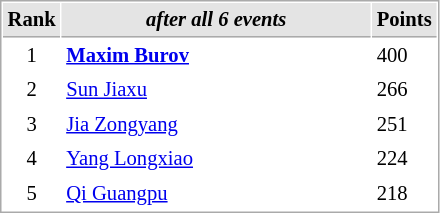<table cellspacing="1" cellpadding="3" style="border:1px solid #aaa; font-size:86%;">
<tr style="background:#e4e4e4;">
<th style="border-bottom:1px solid #aaa; width:10px;">Rank</th>
<th style="border-bottom:1px solid #aaa; width:200px;"><em>after all 6 events</em></th>
<th style="border-bottom:1px solid #aaa; width:20px;">Points</th>
</tr>
<tr>
<td align=center>1</td>
<td><strong> <a href='#'>Maxim Burov</a></strong></td>
<td>400</td>
</tr>
<tr>
<td align=center>2</td>
<td> <a href='#'>Sun Jiaxu</a></td>
<td>266</td>
</tr>
<tr>
<td align=center>3</td>
<td> <a href='#'>Jia Zongyang</a></td>
<td>251</td>
</tr>
<tr>
<td align=center>4</td>
<td> <a href='#'>Yang Longxiao</a></td>
<td>224</td>
</tr>
<tr>
<td align=center>5</td>
<td> <a href='#'>Qi Guangpu</a></td>
<td>218</td>
</tr>
</table>
